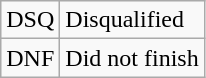<table class="wikitable">
<tr>
<td style="text-align:center;">DSQ</td>
<td>Disqualified</td>
</tr>
<tr>
<td style="text-align:center;">DNF</td>
<td>Did not finish</td>
</tr>
</table>
